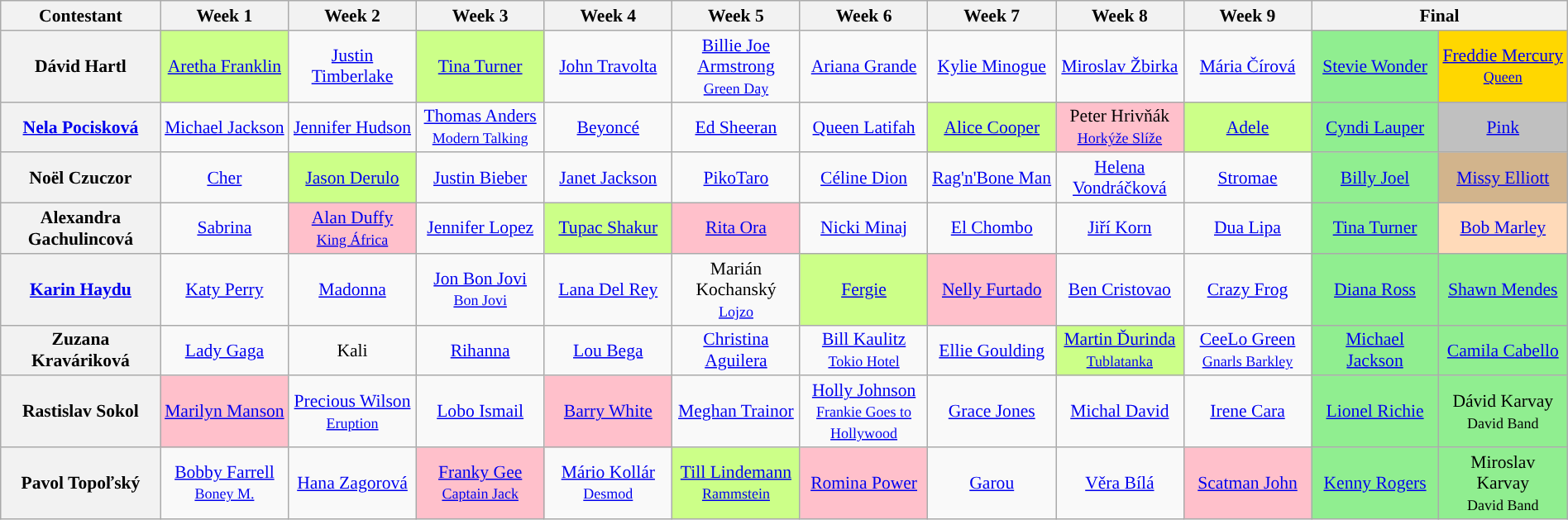<table class="wikitable" style="font-size:90%; text-align:center; margin-left: auto; margin-right: auto">
<tr>
<th style="width: 10%;">Contestant</th>
<th style="width: 8%;">Week 1</th>
<th style="width: 8%;">Week 2</th>
<th style="width: 8%;">Week 3</th>
<th style="width: 8%;">Week 4</th>
<th style="width: 8%;">Week 5</th>
<th style="width: 8%;">Week 6</th>
<th style="width: 8%;">Week 7</th>
<th style="width: 8%;">Week 8</th>
<th style="width: 8%;">Week 9</th>
<th colspan="2" style="width: 16%;">Final</th>
</tr>
<tr>
<th>Dávid Hartl</th>
<td style="background:#ccff88"><a href='#'>Aretha Franklin</a></td>
<td><a href='#'>Justin Timberlake</a></td>
<td style="background:#ccff88"><a href='#'>Tina Turner</a></td>
<td><a href='#'>John Travolta</a></td>
<td><a href='#'>Billie Joe Armstrong</a> <br><small><a href='#'>Green Day</a></small></td>
<td><a href='#'>Ariana Grande</a></td>
<td><a href='#'>Kylie Minogue</a></td>
<td><a href='#'>Miroslav Žbirka</a></td>
<td><a href='#'>Mária Čírová</a></td>
<td style="background:lightgreen"><a href='#'>Stevie Wonder</a></td>
<td style="background:gold"><a href='#'>Freddie Mercury</a> <br><small><a href='#'>Queen</a></small></td>
</tr>
<tr>
<th><a href='#'>Nela Pocisková</a></th>
<td><a href='#'>Michael Jackson</a></td>
<td><a href='#'>Jennifer Hudson</a></td>
<td><a href='#'>Thomas Anders</a> <br><small><a href='#'>Modern Talking</a></small></td>
<td><a href='#'>Beyoncé</a></td>
<td><a href='#'>Ed Sheeran</a></td>
<td><a href='#'>Queen Latifah</a></td>
<td style="background:#ccff88"><a href='#'>Alice Cooper</a></td>
<td style="background:pink">Peter Hrivňák <br><small><a href='#'>Horkýže Slíže</a></small></td>
<td style="background:#ccff88"><a href='#'>Adele</a></td>
<td style="background:lightgreen"><a href='#'>Cyndi Lauper</a></td>
<td style="background:silver"><a href='#'>Pink</a></td>
</tr>
<tr>
<th>Noël Czuczor</th>
<td><a href='#'>Cher</a></td>
<td style="background:#ccff88"><a href='#'>Jason Derulo</a></td>
<td><a href='#'>Justin Bieber</a></td>
<td><a href='#'>Janet Jackson</a></td>
<td><a href='#'>PikoTaro</a></td>
<td><a href='#'>Céline Dion</a></td>
<td><a href='#'>Rag'n'Bone Man</a></td>
<td><a href='#'>Helena Vondráčková</a></td>
<td><a href='#'>Stromae</a></td>
<td style="background:lightgreen"><a href='#'>Billy Joel</a></td>
<td style="background:tan"><a href='#'>Missy Elliott</a></td>
</tr>
<tr>
<th>Alexandra Gachulincová</th>
<td><a href='#'>Sabrina</a></td>
<td style="background:pink"><a href='#'>Alan Duffy</a> <br><small><a href='#'>King África</a></small></td>
<td><a href='#'>Jennifer Lopez</a></td>
<td style="background:#ccff88"><a href='#'>Tupac Shakur</a></td>
<td style="background:pink"><a href='#'>Rita Ora</a></td>
<td><a href='#'>Nicki Minaj</a></td>
<td><a href='#'>El Chombo</a></td>
<td><a href='#'>Jiří Korn</a></td>
<td><a href='#'>Dua Lipa</a></td>
<td style="background:lightgreen"><a href='#'>Tina Turner</a></td>
<td style="background:peachpuff"><a href='#'>Bob Marley</a></td>
</tr>
<tr>
<th><a href='#'>Karin Haydu</a></th>
<td><a href='#'>Katy Perry</a></td>
<td><a href='#'>Madonna</a></td>
<td><a href='#'>Jon Bon Jovi</a> <br><small><a href='#'>Bon Jovi</a></small></td>
<td><a href='#'>Lana Del Rey</a></td>
<td>Marián Kochanský<br><small><a href='#'>Lojzo</a></small></td>
<td style="background:#ccff88"><a href='#'>Fergie</a></td>
<td style="background:pink"><a href='#'>Nelly Furtado</a></td>
<td><a href='#'>Ben Cristovao</a></td>
<td><a href='#'>Crazy Frog</a></td>
<td style="background:lightgreen"><a href='#'>Diana Ross</a></td>
<td style="background:lightgreen"><a href='#'>Shawn Mendes</a></td>
</tr>
<tr>
<th>Zuzana Kraváriková</th>
<td><a href='#'>Lady Gaga</a></td>
<td>Kali</td>
<td><a href='#'>Rihanna</a></td>
<td><a href='#'>Lou Bega</a></td>
<td><a href='#'>Christina Aguilera</a></td>
<td><a href='#'>Bill Kaulitz</a><br><small><a href='#'>Tokio Hotel</a></small></td>
<td><a href='#'>Ellie Goulding</a></td>
<td style="background:#ccff88"><a href='#'>Martin Ďurinda</a><br><small><a href='#'>Tublatanka</a></small></td>
<td><a href='#'>CeeLo Green</a><br><small><a href='#'>Gnarls Barkley</a></small></td>
<td style="background:lightgreen"><a href='#'>Michael Jackson</a></td>
<td style="background:lightgreen"><a href='#'>Camila Cabello</a></td>
</tr>
<tr>
<th>Rastislav Sokol</th>
<td style="background:pink"><a href='#'>Marilyn Manson</a></td>
<td><a href='#'>Precious Wilson</a> <br><small><a href='#'>Eruption</a></small></td>
<td><a href='#'>Lobo Ismail</a></td>
<td style="background:pink"><a href='#'>Barry White</a></td>
<td><a href='#'>Meghan Trainor</a></td>
<td><a href='#'>Holly Johnson</a><br><small><a href='#'>Frankie Goes to Hollywood</a></small></td>
<td><a href='#'>Grace Jones</a></td>
<td><a href='#'>Michal David</a></td>
<td><a href='#'>Irene Cara</a></td>
<td style="background:lightgreen"><a href='#'>Lionel Richie</a></td>
<td style="background:lightgreen">Dávid Karvay <br><small>David Band</small></td>
</tr>
<tr>
<th>Pavol Topoľský</th>
<td><a href='#'>Bobby Farrell</a> <br><small><a href='#'>Boney M.</a></small></td>
<td><a href='#'>Hana Zagorová</a></td>
<td style="background:pink"><a href='#'>Franky Gee</a> <br><small><a href='#'>Captain Jack</a></small></td>
<td><a href='#'>Mário Kollár</a> <br><small><a href='#'>Desmod</a></small></td>
<td style="background:#ccff88"><a href='#'>Till Lindemann</a> <br><small><a href='#'>Rammstein</a></small></td>
<td style="background:pink"><a href='#'>Romina Power</a></td>
<td><a href='#'>Garou</a></td>
<td><a href='#'>Věra Bílá</a></td>
<td style="background:pink"><a href='#'>Scatman John</a></td>
<td style="background:lightgreen"><a href='#'>Kenny Rogers</a></td>
<td style="background:lightgreen">Miroslav Karvay <br><small>David Band</small></td>
</tr>
</table>
